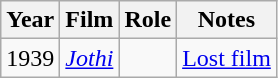<table class="wikitable sortable">
<tr>
<th>Year</th>
<th>Film</th>
<th>Role</th>
<th>Notes</th>
</tr>
<tr>
<td>1939</td>
<td><a href='#'><em>Jothi</em></a></td>
<td></td>
<td><a href='#'>Lost film</a></td>
</tr>
</table>
